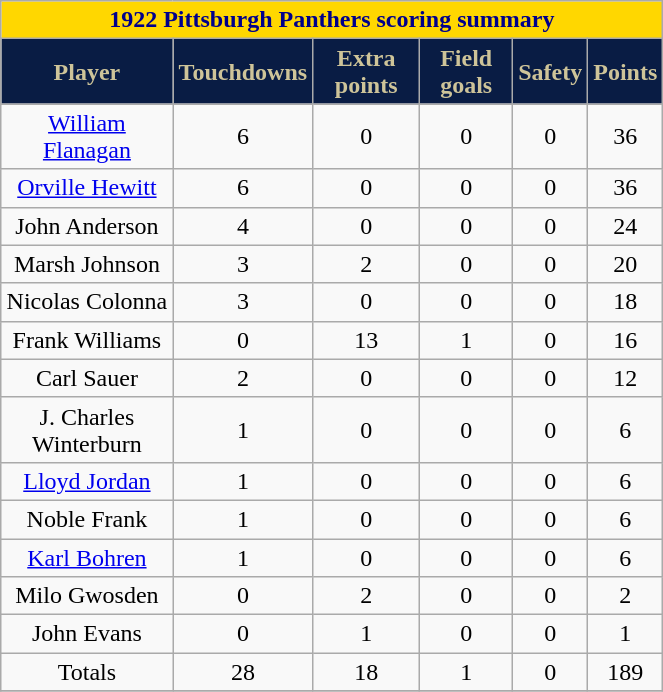<table class="wikitable" width="35%">
<tr>
<th colspan="10" style="background:gold; color:darkblue; text-align: center;"><strong>1922 Pittsburgh Panthers scoring summary</strong></th>
</tr>
<tr align="center"  style="background:#091C44;color:#CEC499;">
<td><strong>Player</strong></td>
<td><strong>Touchdowns</strong></td>
<td><strong>Extra points</strong></td>
<td><strong>Field goals</strong></td>
<td><strong>Safety</strong></td>
<td><strong>Points</strong></td>
</tr>
<tr align="center" bgcolor="">
<td><a href='#'>William Flanagan</a></td>
<td>6</td>
<td>0</td>
<td>0</td>
<td>0</td>
<td>36</td>
</tr>
<tr align="center" bgcolor="">
<td><a href='#'>Orville Hewitt</a></td>
<td>6</td>
<td>0</td>
<td>0</td>
<td>0</td>
<td>36</td>
</tr>
<tr align="center" bgcolor="">
<td>John Anderson</td>
<td>4</td>
<td>0</td>
<td>0</td>
<td>0</td>
<td>24</td>
</tr>
<tr align="center" bgcolor="">
<td>Marsh Johnson</td>
<td>3</td>
<td>2</td>
<td>0</td>
<td>0</td>
<td>20</td>
</tr>
<tr align="center" bgcolor="">
<td>Nicolas Colonna</td>
<td>3</td>
<td>0</td>
<td>0</td>
<td>0</td>
<td>18</td>
</tr>
<tr align="center" bgcolor="">
<td>Frank Williams</td>
<td>0</td>
<td>13</td>
<td>1</td>
<td>0</td>
<td>16</td>
</tr>
<tr align="center" bgcolor="">
<td>Carl Sauer</td>
<td>2</td>
<td>0</td>
<td>0</td>
<td>0</td>
<td>12</td>
</tr>
<tr align="center" bgcolor="">
<td>J. Charles Winterburn</td>
<td>1</td>
<td>0</td>
<td>0</td>
<td>0</td>
<td>6</td>
</tr>
<tr align="center" bgcolor="">
<td><a href='#'>Lloyd Jordan</a></td>
<td>1</td>
<td>0</td>
<td>0</td>
<td>0</td>
<td>6</td>
</tr>
<tr align="center" bgcolor="">
<td>Noble Frank</td>
<td>1</td>
<td>0</td>
<td>0</td>
<td>0</td>
<td>6</td>
</tr>
<tr align="center" bgcolor="">
<td><a href='#'>Karl Bohren</a></td>
<td>1</td>
<td>0</td>
<td>0</td>
<td>0</td>
<td>6</td>
</tr>
<tr align="center" bgcolor="">
<td>Milo Gwosden</td>
<td>0</td>
<td>2</td>
<td>0</td>
<td>0</td>
<td>2</td>
</tr>
<tr align="center" bgcolor="">
<td>John Evans</td>
<td>0</td>
<td>1</td>
<td>0</td>
<td>0</td>
<td>1</td>
</tr>
<tr align="center" bgcolor="">
<td>Totals</td>
<td>28</td>
<td>18</td>
<td>1</td>
<td>0</td>
<td>189</td>
</tr>
<tr align="center" bgcolor="">
</tr>
</table>
